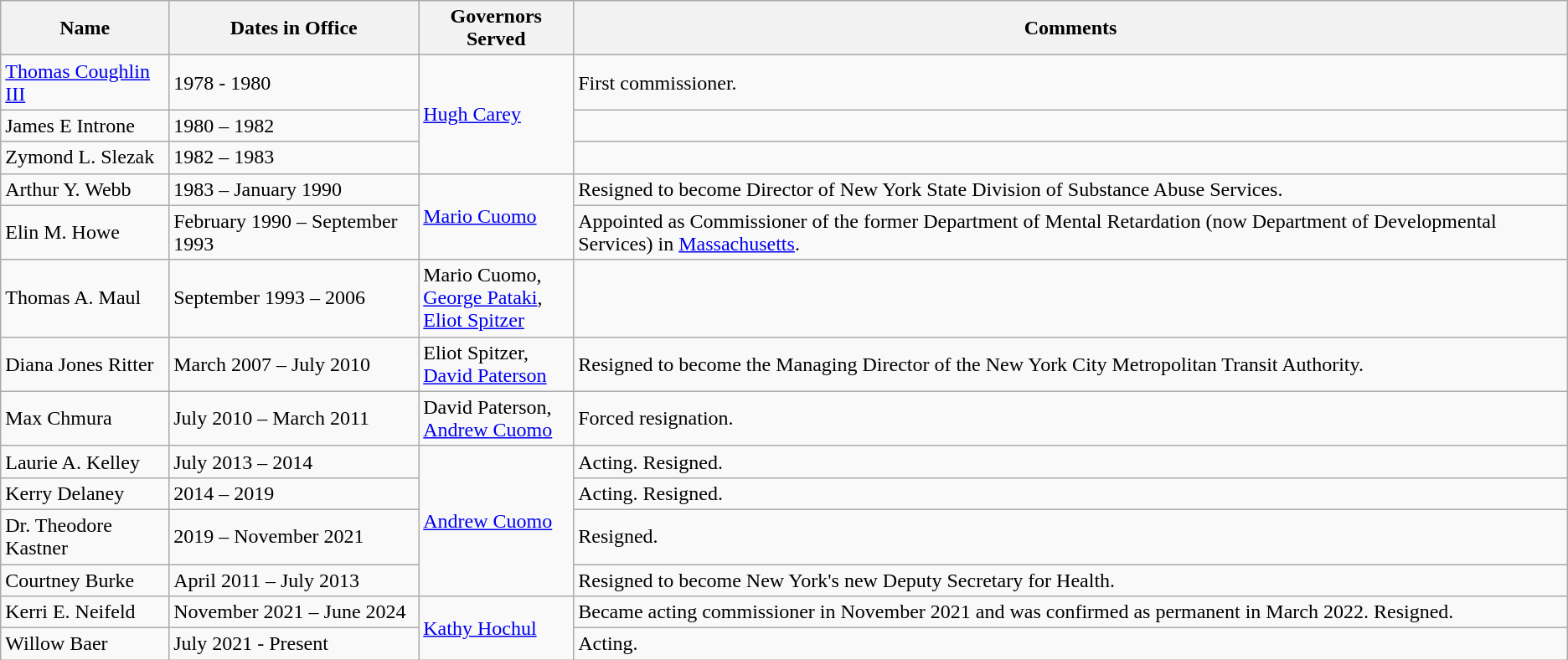<table class="wikitable mw-collapsible">
<tr>
<th>Name</th>
<th><strong>Dates in Office</strong></th>
<th><strong>Governors Served</strong></th>
<th><strong>Comments</strong></th>
</tr>
<tr>
<td><a href='#'>Thomas Coughlin III</a></td>
<td>1978 - 1980</td>
<td rowspan="3"><a href='#'>Hugh Carey</a></td>
<td>First commissioner.</td>
</tr>
<tr>
<td>James E Introne</td>
<td>1980 – 1982</td>
<td></td>
</tr>
<tr>
<td>Zymond L. Slezak</td>
<td>1982 – 1983</td>
<td></td>
</tr>
<tr>
<td>Arthur Y. Webb</td>
<td>1983 – January 1990</td>
<td rowspan="2"><a href='#'>Mario Cuomo</a></td>
<td>Resigned to become Director of New York State Division of Substance Abuse Services.</td>
</tr>
<tr>
<td>Elin M. Howe</td>
<td>February 1990 – September 1993</td>
<td>Appointed as Commissioner of the former Department of Mental Retardation (now Department of Developmental Services) in <a href='#'>Massachusetts</a>.</td>
</tr>
<tr>
<td>Thomas A. Maul</td>
<td>September 1993 – 2006</td>
<td>Mario Cuomo,<br><a href='#'>George Pataki</a>,<br><a href='#'>Eliot Spitzer</a></td>
<td></td>
</tr>
<tr>
<td>Diana Jones Ritter</td>
<td>March 2007 – July 2010</td>
<td>Eliot Spitzer,<br><a href='#'>David Paterson</a></td>
<td>Resigned to become the Managing Director of the New York City Metropolitan Transit Authority.</td>
</tr>
<tr>
<td>Max Chmura</td>
<td>July 2010 – March 2011</td>
<td>David Paterson,<br><a href='#'>Andrew Cuomo</a></td>
<td>Forced resignation.</td>
</tr>
<tr>
<td>Laurie A. Kelley</td>
<td>July 2013 – 2014</td>
<td rowspan="4"><a href='#'>Andrew Cuomo</a></td>
<td>Acting. Resigned.</td>
</tr>
<tr>
<td>Kerry Delaney</td>
<td>2014 – 2019</td>
<td>Acting. Resigned.</td>
</tr>
<tr>
<td>Dr. Theodore Kastner</td>
<td>2019 – November 2021</td>
<td>Resigned.</td>
</tr>
<tr>
<td>Courtney Burke</td>
<td>April 2011 – July 2013</td>
<td>Resigned to become New York's new Deputy Secretary for Health.</td>
</tr>
<tr>
<td>Kerri E. Neifeld</td>
<td>November 2021 – June 2024</td>
<td rowspan="2"><a href='#'>Kathy Hochul</a></td>
<td>Became acting commissioner in November 2021 and was confirmed as permanent in March 2022. Resigned.</td>
</tr>
<tr>
<td>Willow Baer</td>
<td>July 2021 - Present</td>
<td>Acting.</td>
</tr>
</table>
